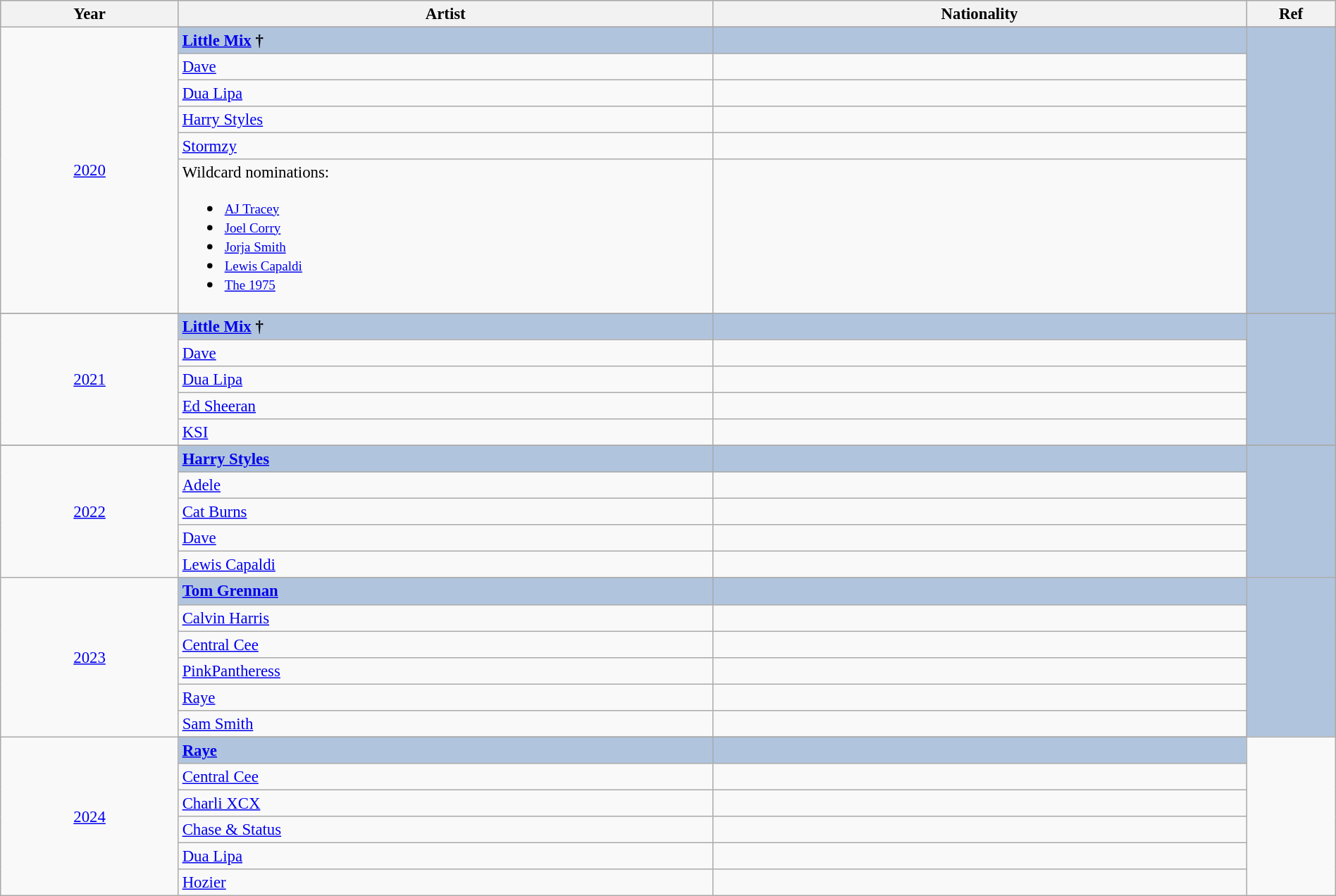<table class="wikitable sortable plainrowheaders" style="font-size:95%; width:100%;">
<tr style="background:#bebebe;">
<th style="width:10%;">Year</th>
<th style="width:30%;">Artist</th>
<th style="width:30%;">Nationality</th>
<th style="width:5%;">Ref</th>
</tr>
<tr>
<td rowspan="7" align="center"><a href='#'>2020</a></td>
</tr>
<tr style="background:#B0C4DE">
<td><strong><a href='#'>Little Mix</a></strong> <strong>†</strong></td>
<td><strong></strong></td>
<td rowspan="7" align="center"></td>
</tr>
<tr>
<td><a href='#'>Dave</a></td>
<td></td>
</tr>
<tr>
<td><a href='#'>Dua Lipa</a></td>
<td></td>
</tr>
<tr>
<td><a href='#'>Harry Styles</a></td>
<td></td>
</tr>
<tr>
<td><a href='#'>Stormzy</a></td>
<td></td>
</tr>
<tr>
<td>Wildcard nominations:<br><ul><li><small><a href='#'>AJ Tracey</a></small></li><li><small><a href='#'>Joel Corry</a></small></li><li><small><a href='#'>Jorja Smith</a></small></li><li><small><a href='#'>Lewis Capaldi</a></small></li><li><small><a href='#'>The 1975</a></small></li></ul></td>
</tr>
<tr>
</tr>
<tr>
<td rowspan="6" align="center"><a href='#'>2021</a></td>
</tr>
<tr style="background:#B0C4DE">
<td><strong><a href='#'>Little Mix</a></strong> <strong>†</strong></td>
<td><strong></strong></td>
<td rowspan="6" align="center"></td>
</tr>
<tr>
<td><a href='#'>Dave</a></td>
<td></td>
</tr>
<tr>
<td><a href='#'>Dua Lipa</a></td>
<td></td>
</tr>
<tr>
<td><a href='#'>Ed Sheeran</a></td>
<td></td>
</tr>
<tr>
<td><a href='#'>KSI</a></td>
<td></td>
</tr>
<tr>
</tr>
<tr>
<td rowspan="6" align="center"><a href='#'>2022</a></td>
</tr>
<tr style="background:#B0C4DE">
<td><strong><a href='#'>Harry Styles</a></strong></td>
<td><strong></strong></td>
<td rowspan="6" align="center"></td>
</tr>
<tr>
<td><a href='#'>Adele</a></td>
<td></td>
</tr>
<tr>
<td><a href='#'>Cat Burns</a></td>
<td></td>
</tr>
<tr>
<td><a href='#'>Dave</a></td>
<td></td>
</tr>
<tr>
<td><a href='#'>Lewis Capaldi</a></td>
<td></td>
</tr>
<tr>
<td rowspan="7" align="center"><a href='#'>2023</a></td>
</tr>
<tr style="background:#B0C4DE">
<td><strong><a href='#'>Tom Grennan</a></strong></td>
<td><strong></strong></td>
<td rowspan="6" align="center"></td>
</tr>
<tr>
<td><a href='#'>Calvin Harris</a></td>
<td></td>
</tr>
<tr>
<td><a href='#'>Central Cee</a></td>
<td></td>
</tr>
<tr>
<td><a href='#'>PinkPantheress</a></td>
<td></td>
</tr>
<tr>
<td><a href='#'>Raye</a></td>
<td></td>
</tr>
<tr>
<td><a href='#'>Sam Smith</a></td>
<td></td>
</tr>
<tr>
<td rowspan="7" align="center"><a href='#'>2024</a></td>
</tr>
<tr style="background:#B0C4DE">
<td><strong><a href='#'>Raye</a></strong></td>
<td><strong></strong></td>
</tr>
<tr>
<td><a href='#'>Central Cee</a></td>
<td></td>
</tr>
<tr>
<td><a href='#'>Charli XCX</a></td>
<td></td>
</tr>
<tr>
<td><a href='#'>Chase & Status</a></td>
<td></td>
</tr>
<tr>
<td><a href='#'>Dua Lipa</a></td>
<td></td>
</tr>
<tr>
<td><a href='#'>Hozier</a></td>
<td></td>
</tr>
</table>
